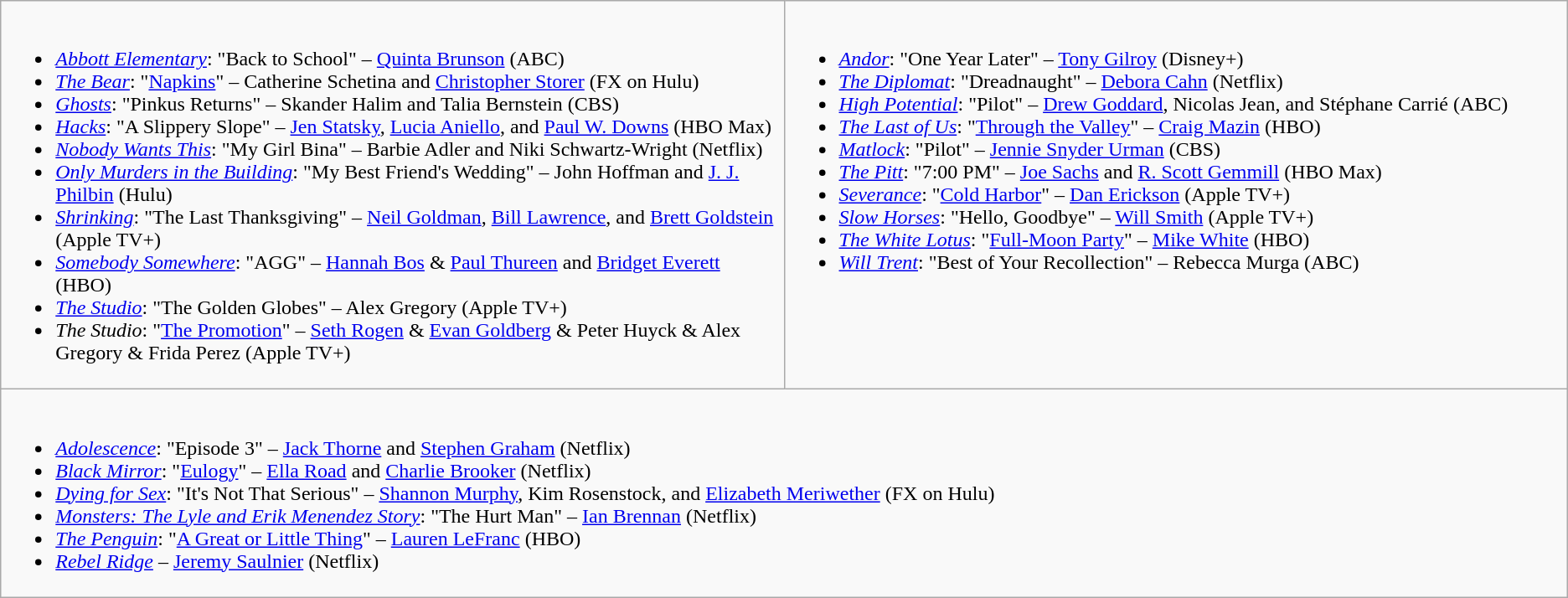<table class="wikitable">
<tr>
<td valign="top" width="50%"><br><ul><li><em><a href='#'>Abbott Elementary</a></em>: "Back to School" – <a href='#'>Quinta Brunson</a> (ABC)</li><li><em><a href='#'>The Bear</a></em>: "<a href='#'>Napkins</a>" – Catherine Schetina and <a href='#'>Christopher Storer</a> (FX on Hulu)</li><li><em><a href='#'>Ghosts</a></em>: "Pinkus Returns" – Skander Halim and Talia Bernstein (CBS)</li><li><em><a href='#'>Hacks</a></em>: "A Slippery Slope" – <a href='#'>Jen Statsky</a>, <a href='#'>Lucia Aniello</a>, and <a href='#'>Paul W. Downs</a> (HBO Max)</li><li><em><a href='#'>Nobody Wants This</a></em>: "My Girl Bina" – Barbie Adler and Niki Schwartz-Wright (Netflix)</li><li><em><a href='#'>Only Murders in the Building</a></em>: "My Best Friend's Wedding" – John Hoffman and <a href='#'>J. J. Philbin</a> (Hulu)</li><li><em><a href='#'>Shrinking</a></em>: "The Last Thanksgiving" – <a href='#'>Neil Goldman</a>, <a href='#'>Bill Lawrence</a>, and <a href='#'>Brett Goldstein</a> (Apple TV+)</li><li><em><a href='#'>Somebody Somewhere</a></em>: "AGG" – <a href='#'>Hannah Bos</a> & <a href='#'>Paul Thureen</a> and <a href='#'>Bridget Everett</a> (HBO)</li><li><em><a href='#'>The Studio</a></em>: "The Golden Globes" – Alex Gregory (Apple TV+)</li><li><em>The Studio</em>: "<a href='#'>The Promotion</a>" – <a href='#'>Seth Rogen</a> & <a href='#'>Evan Goldberg</a> & Peter Huyck & Alex Gregory & Frida Perez (Apple TV+)</li></ul></td>
<td valign="top" width="50%"><br><ul><li><em><a href='#'>Andor</a></em>: "One Year Later" – <a href='#'>Tony Gilroy</a> (Disney+)</li><li><em><a href='#'>The Diplomat</a></em>: "Dreadnaught" – <a href='#'>Debora Cahn</a> (Netflix)</li><li><em><a href='#'>High Potential</a></em>: "Pilot" – <a href='#'>Drew Goddard</a>, Nicolas Jean, and Stéphane Carrié (ABC)</li><li><em><a href='#'>The Last of Us</a></em>: "<a href='#'>Through the Valley</a>" – <a href='#'>Craig Mazin</a> (HBO)</li><li><em><a href='#'>Matlock</a></em>: "Pilot" – <a href='#'>Jennie Snyder Urman</a> (CBS)</li><li><em><a href='#'>The Pitt</a></em>: "7:00 PM" – <a href='#'>Joe Sachs</a> and <a href='#'>R. Scott Gemmill</a> (HBO Max)</li><li><em><a href='#'>Severance</a></em>: "<a href='#'>Cold Harbor</a>" – <a href='#'>Dan Erickson</a> (Apple TV+)</li><li><em><a href='#'>Slow Horses</a></em>: "Hello, Goodbye" – <a href='#'>Will Smith</a> (Apple TV+)</li><li><em><a href='#'>The White Lotus</a></em>: "<a href='#'>Full-Moon Party</a>" – <a href='#'>Mike White</a> (HBO)</li><li><em><a href='#'>Will Trent</a></em>: "Best of Your Recollection" – Rebecca Murga (ABC)</li></ul></td>
</tr>
<tr>
<td valign="top" width="50%" colspan="2"><br><ul><li><em><a href='#'>Adolescence</a></em>: "Episode 3" – <a href='#'>Jack Thorne</a> and <a href='#'>Stephen Graham</a> (Netflix)</li><li><em><a href='#'>Black Mirror</a></em>: "<a href='#'>Eulogy</a>" – <a href='#'>Ella Road</a> and <a href='#'>Charlie Brooker</a> (Netflix)</li><li><em><a href='#'>Dying for Sex</a></em>: "It's Not That Serious" – <a href='#'>Shannon Murphy</a>, Kim Rosenstock, and <a href='#'>Elizabeth Meriwether</a> (FX on Hulu)</li><li><em><a href='#'>Monsters: The Lyle and Erik Menendez Story</a></em>: "The Hurt Man" – <a href='#'>Ian Brennan</a> (Netflix)</li><li><em><a href='#'>The Penguin</a></em>: "<a href='#'>A Great or Little Thing</a>" – <a href='#'>Lauren LeFranc</a> (HBO)</li><li><em><a href='#'>Rebel Ridge</a></em> – <a href='#'>Jeremy Saulnier</a> (Netflix)</li></ul></td>
</tr>
</table>
